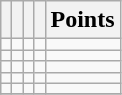<table class="wikitable" border="1">
<tr>
<th></th>
<th></th>
<th></th>
<th></th>
<th>Points</th>
</tr>
<tr>
<td></td>
<td></td>
<td></td>
<td></td>
<td></td>
</tr>
<tr>
<td></td>
<td></td>
<td></td>
<td></td>
<td></td>
</tr>
<tr>
<td></td>
<td></td>
<td></td>
<td></td>
<td></td>
</tr>
<tr>
<td></td>
<td></td>
<td></td>
<td></td>
<td></td>
</tr>
<tr>
<td></td>
<td></td>
<td></td>
<td></td>
<td></td>
</tr>
<tr>
</tr>
</table>
